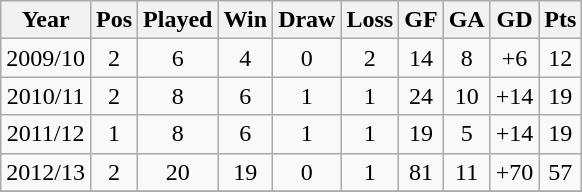<table class="wikitable" style="text-align: center;">
<tr>
<th>Year</th>
<th align="center">Pos</th>
<th align="center">Played</th>
<th align="center">Win</th>
<th align="center">Draw</th>
<th align="center">Loss</th>
<th align="center">GF</th>
<th align="center">GA</th>
<th align="center">GD</th>
<th align="center">Pts</th>
</tr>
<tr align="center">
<td>2009/10</td>
<td>2</td>
<td>6</td>
<td>4</td>
<td>0</td>
<td>2</td>
<td>14</td>
<td>8</td>
<td>+6</td>
<td>12</td>
</tr>
<tr>
<td>2010/11</td>
<td>2</td>
<td>8</td>
<td>6</td>
<td>1</td>
<td>1</td>
<td>24</td>
<td>10</td>
<td>+14</td>
<td>19</td>
</tr>
<tr>
<td>2011/12</td>
<td>1</td>
<td>8</td>
<td>6</td>
<td>1</td>
<td>1</td>
<td>19</td>
<td>5</td>
<td>+14</td>
<td>19</td>
</tr>
<tr>
<td>2012/13</td>
<td>2</td>
<td>20</td>
<td>19</td>
<td>0</td>
<td>1</td>
<td>81</td>
<td>11</td>
<td>+70</td>
<td>57</td>
</tr>
<tr>
</tr>
</table>
